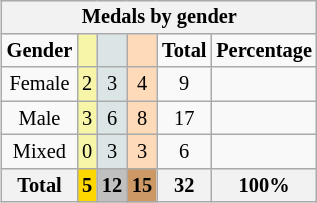<table class=wikitable style="font-size:85%; float:right;text-align:center">
<tr bgcolor=EFEFEF>
<th colspan=6>Medals by gender</th>
</tr>
<tr>
<td><strong>Gender</strong></td>
<td bgcolor=F7F6A8></td>
<td bgcolor=DCE5E5></td>
<td bgcolor=FFDAB9></td>
<td><strong>Total</strong></td>
<td><strong>Percentage</strong></td>
</tr>
<tr>
<td>Female</td>
<td bgcolor=F7F6A8>2</td>
<td bgcolor=DCE5E5>3</td>
<td bgcolor=FFDAB9>4</td>
<td>9</td>
<td></td>
</tr>
<tr>
<td>Male</td>
<td bgcolor=F7F6A8>3</td>
<td bgcolor=DCE5E5>6</td>
<td bgcolor=FFDAB9>8</td>
<td>17</td>
<td></td>
</tr>
<tr>
<td>Mixed</td>
<td bgcolor=F7F6A8>0</td>
<td bgcolor=DCE5E5>3</td>
<td bgcolor=FFDAB9>3</td>
<td>6</td>
<td></td>
</tr>
<tr>
<th>Total</th>
<th style="background:gold;">5</th>
<th style="background:silver;">12</th>
<th style="background:#c96;">15</th>
<th>32</th>
<th>100%</th>
</tr>
</table>
